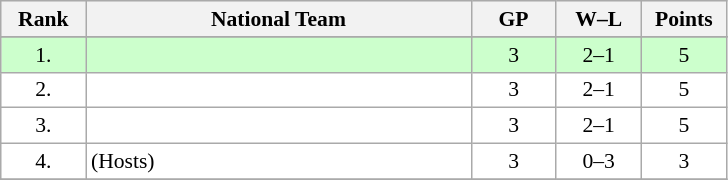<table class=wikitable style="border:1px solid #AAAAAA;font-size:90%">
<tr bgcolor="#EFEFEF">
<th width=50>Rank</th>
<th width=250>National Team</th>
<th width=50>GP</th>
<th width=50>W–L</th>
<th width=50>Points</th>
</tr>
<tr align="center" valign="top" bgcolor="#FFFFFF">
</tr>
<tr bgcolor=#CCFFCC>
<td align="center">1.</td>
<td align="left"></td>
<td align="center">3</td>
<td align="center">2–1</td>
<td align="center">5</td>
</tr>
<tr align="center" valign="top" bgcolor="#FFFFFF">
<td>2.</td>
<td align="left"></td>
<td align="center">3</td>
<td align="center">2–1</td>
<td align="center">5</td>
</tr>
<tr align="center" valign="top" bgcolor="#FFFFFF">
<td>3.</td>
<td align="left"></td>
<td align="center">3</td>
<td align="center">2–1</td>
<td align="center">5</td>
</tr>
<tr align="center" valign="top" bgcolor="#FFFFFF">
<td>4.</td>
<td align="left"> (Hosts)</td>
<td align="center">3</td>
<td align="center">0–3</td>
<td align="center">3</td>
</tr>
<tr align="center" valign="top" bgcolor="#FFFFFF">
</tr>
</table>
